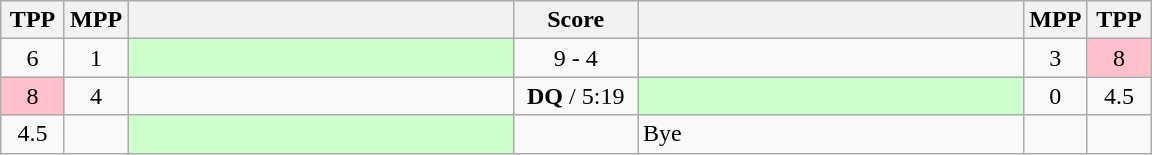<table class="wikitable" style="text-align: center;" |>
<tr>
<th width="35">TPP</th>
<th width="35">MPP</th>
<th width="250"></th>
<th width="75">Score</th>
<th width="250"></th>
<th width="35">MPP</th>
<th width="35">TPP</th>
</tr>
<tr>
<td>6</td>
<td>1</td>
<td style="text-align:left;" bgcolor="ccffcc"><strong></strong></td>
<td>9 - 4</td>
<td style="text-align:left;"></td>
<td>3</td>
<td bgcolor=pink>8</td>
</tr>
<tr>
<td bgcolor=pink>8</td>
<td>4</td>
<td style="text-align:left;"></td>
<td><strong>DQ</strong> / 5:19</td>
<td style="text-align:left;" bgcolor="ccffcc"><strong></strong></td>
<td>0</td>
<td>4.5</td>
</tr>
<tr>
<td>4.5</td>
<td></td>
<td style="text-align:left;" bgcolor="ccffcc"><strong></strong></td>
<td></td>
<td style="text-align:left;">Bye</td>
<td></td>
<td></td>
</tr>
</table>
